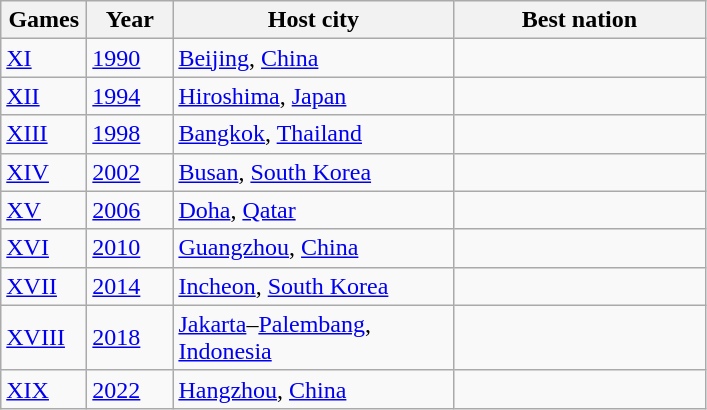<table class=wikitable>
<tr>
<th width=50>Games</th>
<th width=50>Year</th>
<th width=180>Host city</th>
<th width=160>Best nation</th>
</tr>
<tr>
<td><a href='#'>XI</a></td>
<td><a href='#'>1990</a></td>
<td><a href='#'>Beijing</a>, <a href='#'>China</a></td>
<td></td>
</tr>
<tr>
<td><a href='#'>XII</a></td>
<td><a href='#'>1994</a></td>
<td><a href='#'>Hiroshima</a>, <a href='#'>Japan</a></td>
<td></td>
</tr>
<tr>
<td><a href='#'>XIII</a></td>
<td><a href='#'>1998</a></td>
<td><a href='#'>Bangkok</a>, <a href='#'>Thailand</a></td>
<td></td>
</tr>
<tr>
<td><a href='#'>XIV</a></td>
<td><a href='#'>2002</a></td>
<td><a href='#'>Busan</a>, <a href='#'>South Korea</a></td>
<td></td>
</tr>
<tr>
<td><a href='#'>XV</a></td>
<td><a href='#'>2006</a></td>
<td><a href='#'>Doha</a>, <a href='#'>Qatar</a></td>
<td></td>
</tr>
<tr>
<td><a href='#'>XVI</a></td>
<td><a href='#'>2010</a></td>
<td><a href='#'>Guangzhou</a>, <a href='#'>China</a></td>
<td></td>
</tr>
<tr>
<td><a href='#'>XVII</a></td>
<td><a href='#'>2014</a></td>
<td><a href='#'>Incheon</a>, <a href='#'>South Korea</a></td>
<td></td>
</tr>
<tr>
<td><a href='#'>XVIII</a></td>
<td><a href='#'>2018</a></td>
<td><a href='#'>Jakarta</a>–<a href='#'>Palembang</a>, <a href='#'>Indonesia</a></td>
<td></td>
</tr>
<tr>
<td><a href='#'>XIX</a></td>
<td><a href='#'>2022</a></td>
<td><a href='#'>Hangzhou</a>, <a href='#'>China</a></td>
<td></td>
</tr>
</table>
